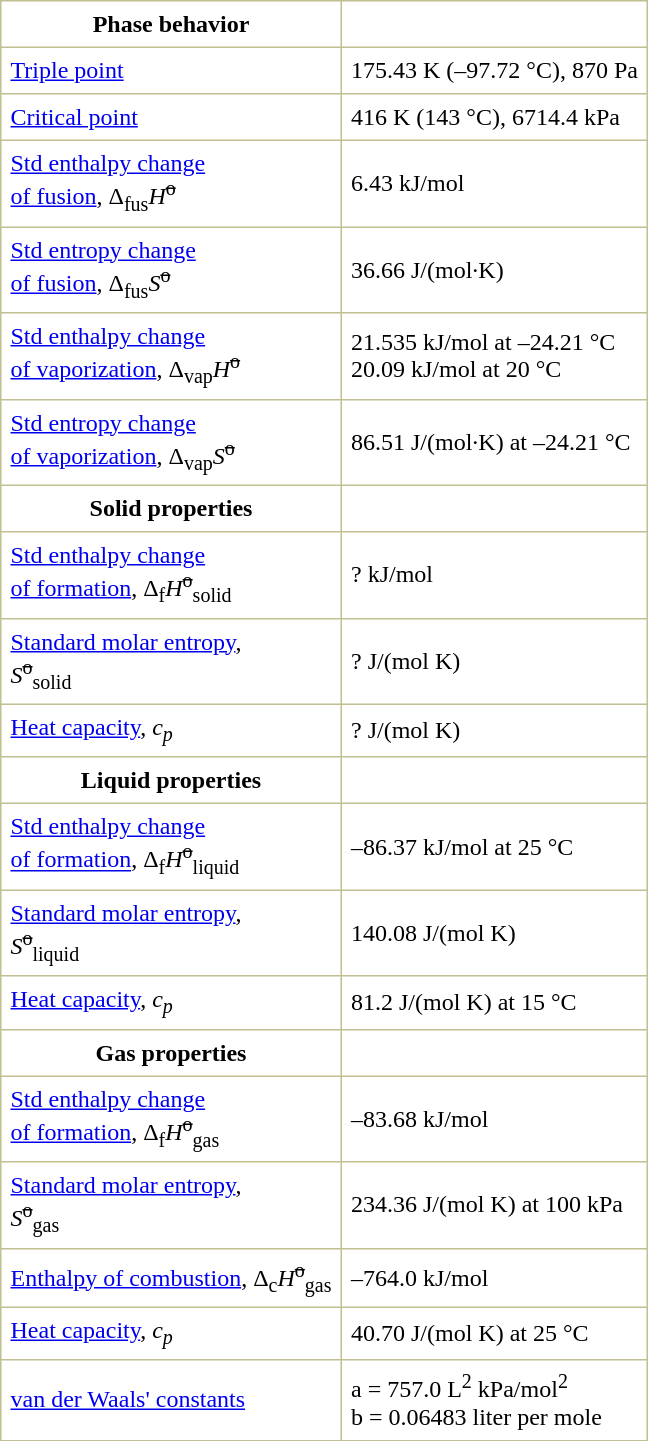<table border="1" cellspacing="0" cellpadding="6" style="margin: 0 0 0 0.5em; background: #FFFFFF; border-collapse: collapse; border-color: #C0C090;">
<tr>
<th>Phase behavior</th>
</tr>
<tr>
<td><a href='#'>Triple point</a></td>
<td>175.43 K (–97.72 °C), 870 Pa</td>
</tr>
<tr>
<td><a href='#'>Critical point</a></td>
<td>416 K (143 °C), 6714.4 kPa</td>
</tr>
<tr>
<td><a href='#'>Std enthalpy change<br>of fusion</a>, Δ<sub>fus</sub><em>H</em><sup><s>o</s></sup></td>
<td>6.43 kJ/mol</td>
</tr>
<tr>
<td><a href='#'>Std entropy change<br>of fusion</a>, Δ<sub>fus</sub><em>S</em><sup><s>o</s></sup></td>
<td>36.66 J/(mol·K)</td>
</tr>
<tr>
<td><a href='#'>Std enthalpy change<br>of vaporization</a>, Δ<sub>vap</sub><em>H</em><sup><s>o</s></sup></td>
<td>21.535 kJ/mol at –24.21 °C<br>20.09 kJ/mol at 20 °C</td>
</tr>
<tr>
<td><a href='#'>Std entropy change<br>of vaporization</a>, Δ<sub>vap</sub><em>S</em><sup><s>o</s></sup></td>
<td>86.51 J/(mol·K) at –24.21 °C</td>
</tr>
<tr>
<th>Solid properties</th>
</tr>
<tr>
<td><a href='#'>Std enthalpy change<br>of formation</a>, Δ<sub>f</sub><em>H</em><sup><s>o</s></sup><sub>solid</sub></td>
<td>? kJ/mol</td>
</tr>
<tr>
<td><a href='#'>Standard molar entropy</a>,<br><em>S</em><sup><s>o</s></sup><sub>solid</sub></td>
<td>? J/(mol K)</td>
</tr>
<tr>
<td><a href='#'>Heat capacity</a>, <em>c<sub>p</sub></em></td>
<td>? J/(mol K)</td>
</tr>
<tr>
<th>Liquid properties</th>
</tr>
<tr>
<td><a href='#'>Std enthalpy change<br>of formation</a>, Δ<sub>f</sub><em>H</em><sup><s>o</s></sup><sub>liquid</sub></td>
<td>–86.37 kJ/mol at 25 °C</td>
</tr>
<tr>
<td><a href='#'>Standard molar entropy</a>,<br><em>S</em><sup><s>o</s></sup><sub>liquid</sub></td>
<td>140.08 J/(mol K)</td>
</tr>
<tr>
<td><a href='#'>Heat capacity</a>, <em>c<sub>p</sub></em></td>
<td>81.2 J/(mol K) at 15 °C</td>
</tr>
<tr>
<th>Gas properties</th>
</tr>
<tr>
<td><a href='#'>Std enthalpy change<br>of formation</a>, Δ<sub>f</sub><em>H</em><sup><s>o</s></sup><sub>gas</sub></td>
<td>–83.68 kJ/mol</td>
</tr>
<tr>
<td><a href='#'>Standard molar entropy</a>,<br><em>S</em><sup><s>o</s></sup><sub>gas</sub></td>
<td>234.36 J/(mol K) at 100 kPa</td>
</tr>
<tr>
<td><a href='#'>Enthalpy of combustion</a>, Δ<sub>c</sub><em>H</em><sup><s>o</s></sup><sub>gas</sub></td>
<td>–764.0 kJ/mol</td>
</tr>
<tr>
<td><a href='#'>Heat capacity</a>, <em>c<sub>p</sub></em></td>
<td>40.70 J/(mol K) at 25 °C</td>
</tr>
<tr>
<td><a href='#'>van der Waals' constants</a></td>
<td>a = 757.0 L<sup>2</sup> kPa/mol<sup>2</sup><br> b = 0.06483 liter per mole</td>
</tr>
<tr>
</tr>
</table>
